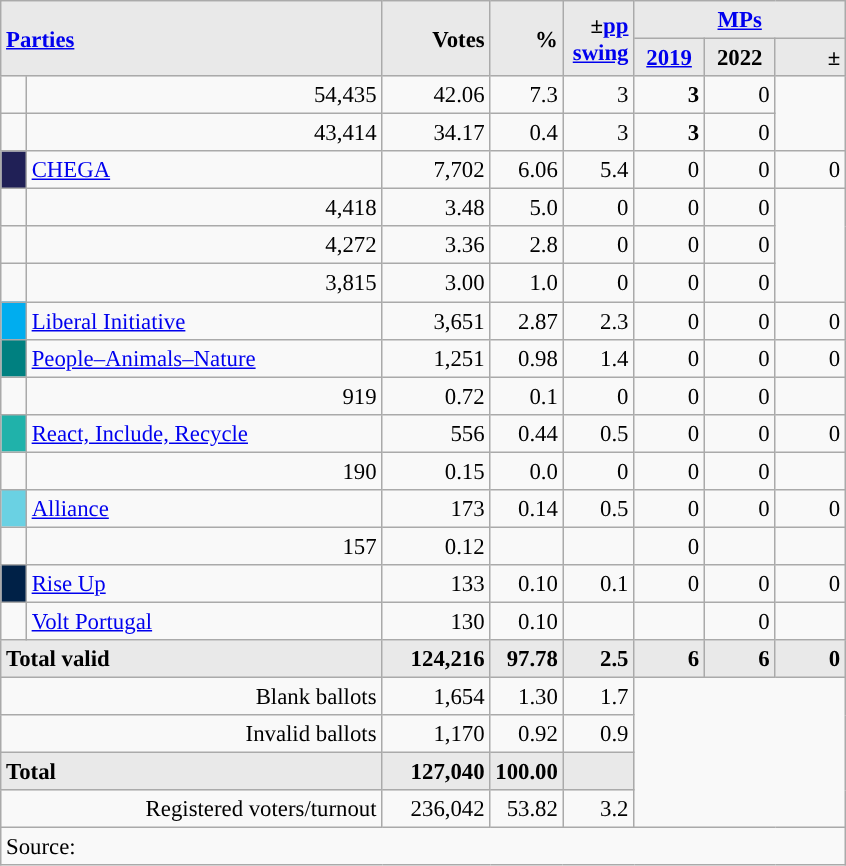<table class="wikitable" style="text-align:right; font-size:95%;">
<tr>
<th rowspan="2" colspan="2" style="background:#e9e9e9; text-align:left;" alignleft><a href='#'>Parties</a></th>
<th rowspan="2" style="background:#e9e9e9; text-align:right;">Votes</th>
<th rowspan="2" style="background:#e9e9e9; text-align:right;">%</th>
<th rowspan="2" style="background:#e9e9e9; text-align:right;">±<a href='#'>pp</a> <a href='#'>swing</a></th>
<th colspan="3" style="background:#e9e9e9; text-align:center;"><a href='#'>MPs</a></th>
</tr>
<tr style="background-color:#E9E9E9">
<th style="background-color:#E9E9E9;text-align:center;"><a href='#'>2019</a></th>
<th style="background-color:#E9E9E9;text-align:center;">2022</th>
<th style="background:#e9e9e9; text-align:right;">±</th>
</tr>
<tr>
<td></td>
<td>54,435</td>
<td>42.06</td>
<td>7.3</td>
<td>3</td>
<td><strong>3</strong></td>
<td>0</td>
</tr>
<tr>
<td></td>
<td>43,414</td>
<td>34.17</td>
<td>0.4</td>
<td>3</td>
<td><strong>3</strong></td>
<td>0</td>
</tr>
<tr>
<td style="width: 10px" bgcolor="#202056" align="center"></td>
<td align="left"><a href='#'>CHEGA</a></td>
<td>7,702</td>
<td>6.06</td>
<td>5.4</td>
<td>0</td>
<td>0</td>
<td>0</td>
</tr>
<tr>
<td></td>
<td>4,418</td>
<td>3.48</td>
<td>5.0</td>
<td>0</td>
<td>0</td>
<td>0</td>
</tr>
<tr>
<td></td>
<td>4,272</td>
<td>3.36</td>
<td>2.8</td>
<td>0</td>
<td>0</td>
<td>0</td>
</tr>
<tr>
<td></td>
<td>3,815</td>
<td>3.00</td>
<td>1.0</td>
<td>0</td>
<td>0</td>
<td>0</td>
</tr>
<tr>
<td style="width: 10px" bgcolor="#00ADEF" align="center"></td>
<td align="left"><a href='#'>Liberal Initiative</a></td>
<td>3,651</td>
<td>2.87</td>
<td>2.3</td>
<td>0</td>
<td>0</td>
<td>0</td>
</tr>
<tr>
<td style="width: 10px" bgcolor="teal" align="center"></td>
<td align="left"><a href='#'>People–Animals–Nature</a></td>
<td>1,251</td>
<td>0.98</td>
<td>1.4</td>
<td>0</td>
<td>0</td>
<td>0</td>
</tr>
<tr>
<td></td>
<td>919</td>
<td>0.72</td>
<td>0.1</td>
<td>0</td>
<td>0</td>
<td>0</td>
</tr>
<tr>
<td style="width: 10px" bgcolor="LightSeaGreen" align="center"></td>
<td align="left"><a href='#'>React, Include, Recycle</a></td>
<td>556</td>
<td>0.44</td>
<td>0.5</td>
<td>0</td>
<td>0</td>
<td>0</td>
</tr>
<tr>
<td></td>
<td>190</td>
<td>0.15</td>
<td>0.0</td>
<td>0</td>
<td>0</td>
<td>0</td>
</tr>
<tr>
<td style="width: 10px" bgcolor="#6AD1E3" align="center"></td>
<td align="left"><a href='#'>Alliance</a></td>
<td>173</td>
<td>0.14</td>
<td>0.5</td>
<td>0</td>
<td>0</td>
<td>0</td>
</tr>
<tr>
<td></td>
<td>157</td>
<td>0.12</td>
<td></td>
<td></td>
<td>0</td>
<td></td>
</tr>
<tr>
<td style="width: 10px" bgcolor="#002147" align="center"></td>
<td align="left"><a href='#'>Rise Up</a></td>
<td>133</td>
<td>0.10</td>
<td>0.1</td>
<td>0</td>
<td>0</td>
<td>0</td>
</tr>
<tr>
<td style="width: 10px"></td>
<td align="left"><a href='#'>Volt Portugal</a></td>
<td>130</td>
<td>0.10</td>
<td></td>
<td></td>
<td>0</td>
<td></td>
</tr>
<tr>
<td colspan=2 width="247" align=left style="background-color:#E9E9E9"><strong>Total valid</strong></td>
<td width="65" align="right" style="background-color:#E9E9E9"><strong>124,216</strong></td>
<td width="40" align="right" style="background-color:#E9E9E9"><strong>97.78</strong></td>
<td width="40" align="right" style="background-color:#E9E9E9"><strong>2.5</strong></td>
<td width="40" align="right" style="background-color:#E9E9E9"><strong>6</strong></td>
<td width="40" align="right" style="background-color:#E9E9E9"><strong>6</strong></td>
<td width="40" align="right" style="background-color:#E9E9E9"><strong>0</strong></td>
</tr>
<tr>
<td colspan=2>Blank ballots</td>
<td>1,654</td>
<td>1.30</td>
<td>1.7</td>
<td colspan=4 rowspan=4></td>
</tr>
<tr>
<td colspan=2>Invalid ballots</td>
<td>1,170</td>
<td>0.92</td>
<td>0.9</td>
</tr>
<tr>
<td colspan=2 align=left style="background-color:#E9E9E9"><strong>Total</strong></td>
<td width="50" align="right" style="background-color:#E9E9E9"><strong>127,040</strong></td>
<td width="40" align="right" style="background-color:#E9E9E9"><strong>100.00</strong></td>
<td width="40" align="right" style="background-color:#E9E9E9"></td>
</tr>
<tr>
<td colspan=2>Registered voters/turnout</td>
<td>236,042</td>
<td>53.82</td>
<td>3.2</td>
</tr>
<tr>
<td colspan=11 align=left>Source: </td>
</tr>
</table>
